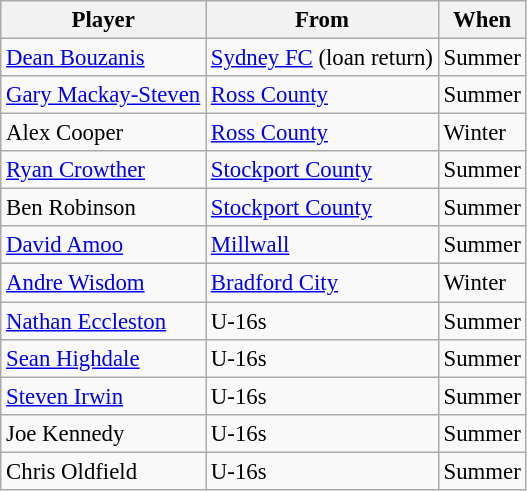<table class="wikitable" style="text-align:center; font-size:95%; text-align:left">
<tr>
<th>Player</th>
<th>From</th>
<th>When</th>
</tr>
<tr>
<td> <a href='#'>Dean Bouzanis</a></td>
<td><a href='#'>Sydney FC</a> (loan return)</td>
<td>Summer</td>
</tr>
<tr>
<td> <a href='#'>Gary Mackay-Steven</a></td>
<td><a href='#'>Ross County</a></td>
<td>Summer</td>
</tr>
<tr>
<td> Alex Cooper</td>
<td><a href='#'>Ross County</a></td>
<td>Winter</td>
</tr>
<tr>
<td> <a href='#'>Ryan Crowther</a></td>
<td><a href='#'>Stockport County</a></td>
<td>Summer</td>
</tr>
<tr>
<td> Ben Robinson</td>
<td><a href='#'>Stockport County</a></td>
<td>Summer</td>
</tr>
<tr>
<td> <a href='#'>David Amoo</a></td>
<td><a href='#'>Millwall</a></td>
<td>Summer</td>
</tr>
<tr>
<td> <a href='#'>Andre Wisdom</a></td>
<td><a href='#'>Bradford City</a></td>
<td>Winter</td>
</tr>
<tr>
<td> <a href='#'>Nathan Eccleston</a></td>
<td>U-16s</td>
<td>Summer</td>
</tr>
<tr>
<td> <a href='#'>Sean Highdale</a></td>
<td>U-16s</td>
<td>Summer</td>
</tr>
<tr>
<td> <a href='#'>Steven Irwin</a></td>
<td>U-16s</td>
<td>Summer</td>
</tr>
<tr>
<td> Joe Kennedy</td>
<td>U-16s</td>
<td>Summer</td>
</tr>
<tr>
<td> Chris Oldfield</td>
<td>U-16s</td>
<td>Summer</td>
</tr>
</table>
